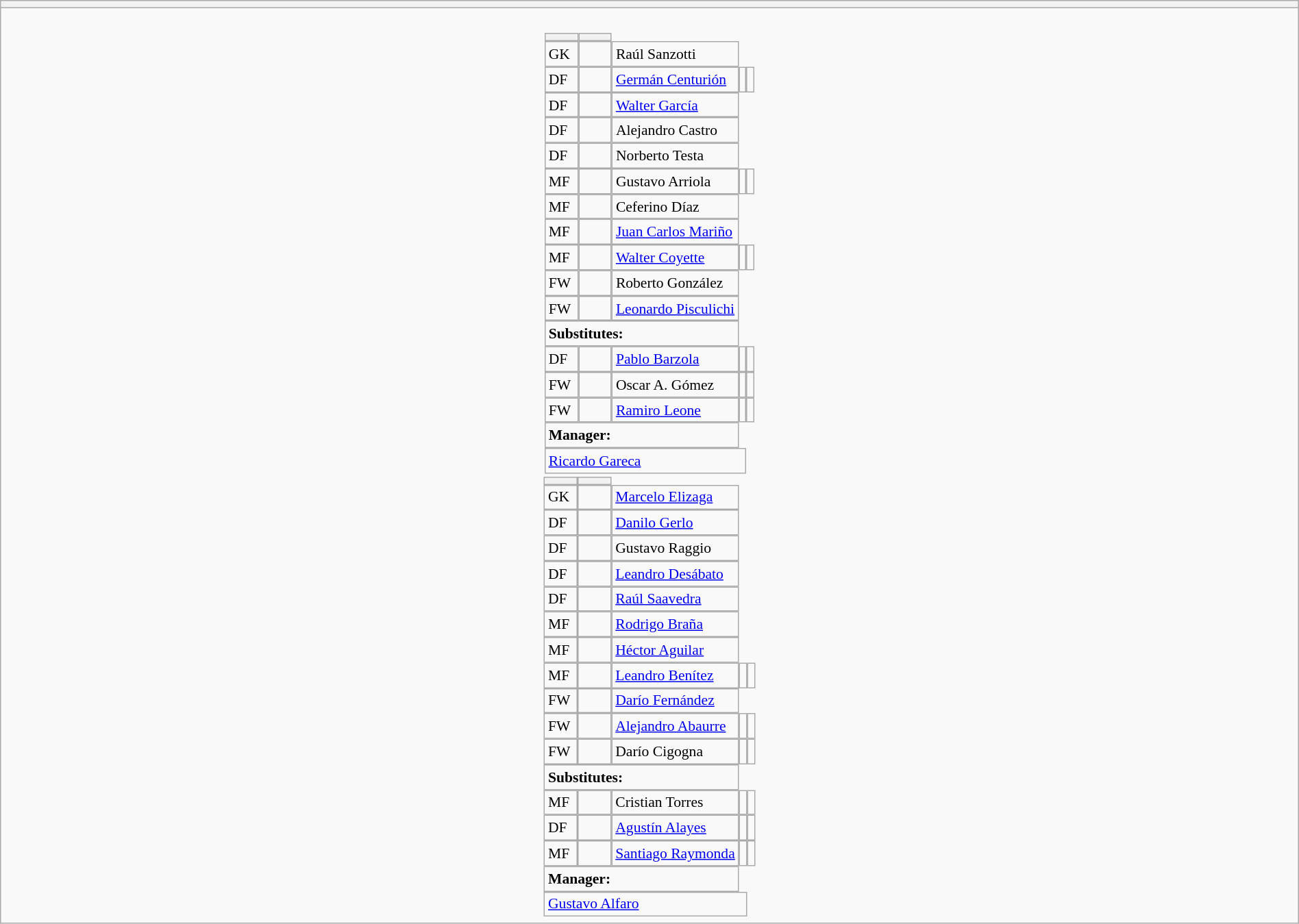<table style="width:100%" class="wikitable collapsible collapsed">
<tr>
<th></th>
</tr>
<tr>
<td><br>






<table style="font-size:90%; margin:0.2em auto;" cellspacing="0" cellpadding="0">
<tr>
<th width="25"></th>
<th width="25"></th>
</tr>
<tr>
<td>GK</td>
<td><strong> </strong></td>
<td>Raúl Sanzotti</td>
</tr>
<tr>
<td>DF</td>
<td><strong> </strong></td>
<td><a href='#'>Germán Centurión</a></td>
<td></td>
<td></td>
</tr>
<tr>
<td>DF</td>
<td><strong> </strong></td>
<td><a href='#'>Walter García</a></td>
</tr>
<tr>
<td>DF</td>
<td><strong> </strong></td>
<td>Alejandro Castro</td>
</tr>
<tr>
<td>DF</td>
<td><strong> </strong></td>
<td>Norberto Testa</td>
</tr>
<tr>
<td>MF</td>
<td><strong> </strong></td>
<td>Gustavo Arriola</td>
<td></td>
<td></td>
</tr>
<tr>
<td>MF</td>
<td><strong> </strong></td>
<td>Ceferino Díaz</td>
</tr>
<tr>
<td>MF</td>
<td><strong> </strong></td>
<td><a href='#'>Juan Carlos Mariño</a></td>
</tr>
<tr>
<td>MF</td>
<td><strong> </strong></td>
<td><a href='#'>Walter Coyette</a></td>
<td></td>
<td></td>
</tr>
<tr>
<td>FW</td>
<td><strong> </strong></td>
<td>Roberto González</td>
</tr>
<tr>
<td>FW</td>
<td><strong> </strong></td>
<td><a href='#'>Leonardo Pisculichi</a></td>
</tr>
<tr>
<td colspan=3><strong>Substitutes:</strong></td>
</tr>
<tr>
<td>DF</td>
<td><strong> </strong></td>
<td><a href='#'>Pablo Barzola</a></td>
<td></td>
<td></td>
</tr>
<tr>
<td>FW</td>
<td><strong> </strong></td>
<td>Oscar A. Gómez</td>
<td></td>
<td></td>
</tr>
<tr>
<td>FW</td>
<td><strong> </strong></td>
<td><a href='#'>Ramiro Leone</a></td>
<td></td>
<td></td>
</tr>
<tr>
<td colspan=3><strong>Manager:</strong></td>
</tr>
<tr>
<td colspan=4> <a href='#'>Ricardo Gareca</a></td>
</tr>
</table>
<table cellspacing="0" cellpadding="0" style="font-size:90%; margin:0.2em auto;">
<tr>
<th width="25"></th>
<th width="25"></th>
</tr>
<tr>
<td>GK</td>
<td><strong> </strong></td>
<td><a href='#'>Marcelo Elizaga</a></td>
</tr>
<tr>
<td>DF</td>
<td><strong> </strong></td>
<td><a href='#'>Danilo Gerlo</a></td>
</tr>
<tr>
<td>DF</td>
<td><strong> </strong></td>
<td>Gustavo Raggio</td>
</tr>
<tr>
<td>DF</td>
<td><strong> </strong></td>
<td><a href='#'>Leandro Desábato</a></td>
</tr>
<tr>
<td>DF</td>
<td><strong> </strong></td>
<td><a href='#'>Raúl Saavedra</a></td>
</tr>
<tr>
<td>MF</td>
<td><strong> </strong></td>
<td><a href='#'>Rodrigo Braña</a></td>
</tr>
<tr>
<td>MF</td>
<td><strong> </strong></td>
<td><a href='#'>Héctor Aguilar</a></td>
</tr>
<tr>
<td>MF</td>
<td><strong> </strong></td>
<td><a href='#'>Leandro Benítez</a></td>
<td></td>
<td></td>
</tr>
<tr>
<td>FW</td>
<td><strong> </strong></td>
<td><a href='#'>Darío Fernández</a></td>
</tr>
<tr>
<td>FW</td>
<td><strong> </strong></td>
<td><a href='#'>Alejandro Abaurre</a></td>
<td></td>
<td></td>
</tr>
<tr>
<td>FW</td>
<td><strong> </strong></td>
<td>Darío Cigogna</td>
<td></td>
<td></td>
</tr>
<tr>
<td colspan=3><strong>Substitutes:</strong></td>
</tr>
<tr>
<td>MF</td>
<td><strong> </strong></td>
<td>Cristian Torres</td>
<td></td>
<td></td>
</tr>
<tr>
<td>DF</td>
<td><strong> </strong></td>
<td><a href='#'>Agustín Alayes</a></td>
<td></td>
<td></td>
</tr>
<tr>
<td>MF</td>
<td><strong> </strong></td>
<td><a href='#'>Santiago Raymonda</a></td>
<td></td>
<td></td>
</tr>
<tr>
<td colspan=3><strong>Manager:</strong></td>
</tr>
<tr>
<td colspan=4> <a href='#'>Gustavo Alfaro</a></td>
</tr>
</table>
</td>
</tr>
</table>
